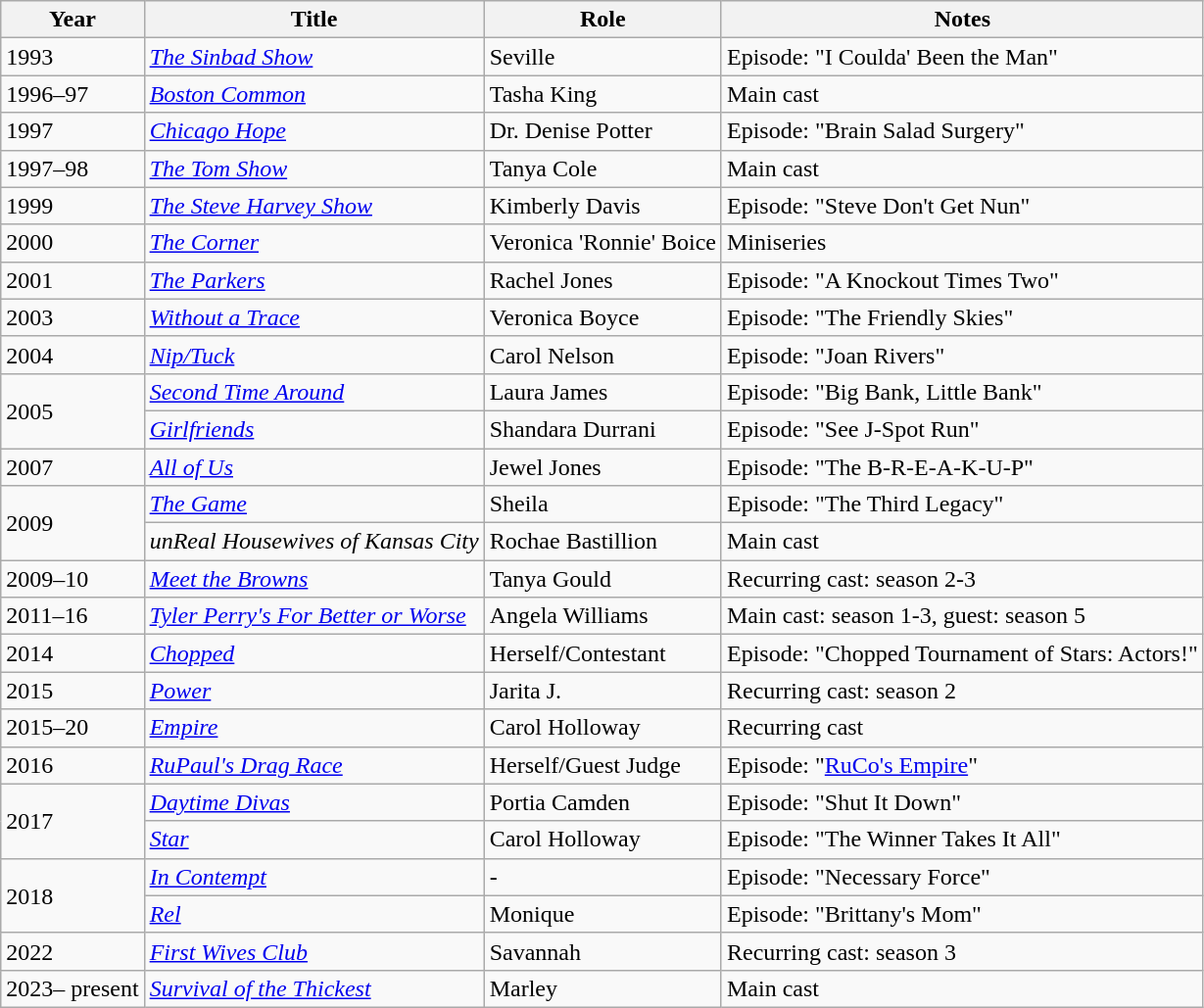<table class="wikitable sortable">
<tr>
<th>Year</th>
<th>Title</th>
<th>Role</th>
<th>Notes</th>
</tr>
<tr>
<td>1993</td>
<td><em><a href='#'>The Sinbad Show</a></em></td>
<td>Seville</td>
<td>Episode: "I Coulda' Been the Man"</td>
</tr>
<tr>
<td>1996–97</td>
<td><em><a href='#'>Boston Common</a></em></td>
<td>Tasha King</td>
<td>Main cast</td>
</tr>
<tr>
<td>1997</td>
<td><em><a href='#'>Chicago Hope</a></em></td>
<td>Dr. Denise Potter</td>
<td>Episode: "Brain Salad Surgery"</td>
</tr>
<tr>
<td>1997–98</td>
<td><em><a href='#'>The Tom Show</a></em></td>
<td>Tanya Cole</td>
<td>Main cast</td>
</tr>
<tr>
<td>1999</td>
<td><em><a href='#'>The Steve Harvey Show</a></em></td>
<td>Kimberly Davis</td>
<td>Episode: "Steve Don't Get Nun"</td>
</tr>
<tr>
<td>2000</td>
<td><em><a href='#'>The Corner</a></em></td>
<td>Veronica 'Ronnie' Boice</td>
<td>Miniseries</td>
</tr>
<tr>
<td>2001</td>
<td><em><a href='#'>The Parkers</a></em></td>
<td>Rachel Jones</td>
<td>Episode: "A Knockout Times Two"</td>
</tr>
<tr>
<td>2003</td>
<td><em><a href='#'>Without a Trace</a></em></td>
<td>Veronica Boyce</td>
<td>Episode: "The Friendly Skies"</td>
</tr>
<tr>
<td>2004</td>
<td><em><a href='#'>Nip/Tuck</a></em></td>
<td>Carol Nelson</td>
<td>Episode: "Joan Rivers"</td>
</tr>
<tr>
<td rowspan="2">2005</td>
<td><em><a href='#'>Second Time Around</a></em></td>
<td>Laura James</td>
<td>Episode: "Big Bank, Little Bank"</td>
</tr>
<tr>
<td><em><a href='#'>Girlfriends</a></em></td>
<td>Shandara Durrani</td>
<td>Episode: "See J-Spot Run"</td>
</tr>
<tr>
<td>2007</td>
<td><em><a href='#'>All of Us</a></em></td>
<td>Jewel Jones</td>
<td>Episode: "The B-R-E-A-K-U-P"</td>
</tr>
<tr>
<td rowspan="2">2009</td>
<td><em><a href='#'>The Game</a></em></td>
<td>Sheila</td>
<td>Episode: "The Third Legacy"</td>
</tr>
<tr>
<td><em>unReal Housewives of Kansas City</em></td>
<td>Rochae Bastillion</td>
<td>Main cast</td>
</tr>
<tr>
<td>2009–10</td>
<td><em><a href='#'>Meet the Browns</a></em></td>
<td>Tanya Gould</td>
<td>Recurring cast: season 2-3</td>
</tr>
<tr>
<td>2011–16</td>
<td><em><a href='#'>Tyler Perry's For Better or Worse</a></em></td>
<td>Angela Williams</td>
<td>Main cast: season 1-3, guest: season 5</td>
</tr>
<tr>
<td>2014</td>
<td><em><a href='#'>Chopped</a></em></td>
<td>Herself/Contestant</td>
<td>Episode: "Chopped Tournament of Stars: Actors!"</td>
</tr>
<tr>
<td>2015</td>
<td><em><a href='#'>Power</a></em></td>
<td>Jarita J.</td>
<td>Recurring cast: season 2</td>
</tr>
<tr>
<td>2015–20</td>
<td><em><a href='#'>Empire</a></em></td>
<td>Carol Holloway</td>
<td>Recurring cast</td>
</tr>
<tr>
<td>2016</td>
<td><em><a href='#'>RuPaul's Drag Race</a></em></td>
<td>Herself/Guest Judge</td>
<td>Episode: "<a href='#'>RuCo's Empire</a>"</td>
</tr>
<tr>
<td rowspan="2">2017</td>
<td><em><a href='#'>Daytime Divas</a></em></td>
<td>Portia Camden</td>
<td>Episode: "Shut It Down"</td>
</tr>
<tr>
<td><em><a href='#'>Star</a></em></td>
<td>Carol Holloway</td>
<td>Episode: "The Winner Takes It All"</td>
</tr>
<tr>
<td rowspan="2">2018</td>
<td><em><a href='#'>In Contempt</a></em></td>
<td>-</td>
<td>Episode: "Necessary Force"</td>
</tr>
<tr>
<td><em><a href='#'>Rel</a></em></td>
<td>Monique</td>
<td>Episode: "Brittany's Mom"</td>
</tr>
<tr>
<td>2022</td>
<td><em><a href='#'>First Wives Club</a></em></td>
<td>Savannah</td>
<td>Recurring cast: season 3</td>
</tr>
<tr>
<td>2023– present</td>
<td><em><a href='#'>Survival of the Thickest</a></em></td>
<td>Marley</td>
<td>Main cast</td>
</tr>
</table>
